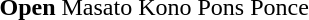<table>
<tr>
<th scope=row rowspan=2>Open</th>
<td rowspan=2> Masato Kono</td>
<td rowspan=2> Pons Ponce</td>
<td></td>
</tr>
<tr>
<td></td>
</tr>
<tr>
</tr>
</table>
